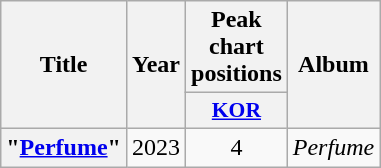<table class="wikitable plainrowheaders" style="text-align:center">
<tr>
<th scope="col" rowspan="2">Title</th>
<th scope="col" rowspan="2">Year</th>
<th scope="col">Peak chart positions</th>
<th scope="col" rowspan="2">Album</th>
</tr>
<tr>
<th scope="col" style="width:3em;font-size:90%"><a href='#'>KOR</a><br></th>
</tr>
<tr>
<th scope="row">"<a href='#'>Perfume</a>"</th>
<td>2023</td>
<td>4</td>
<td><em>Perfume</em></td>
</tr>
</table>
